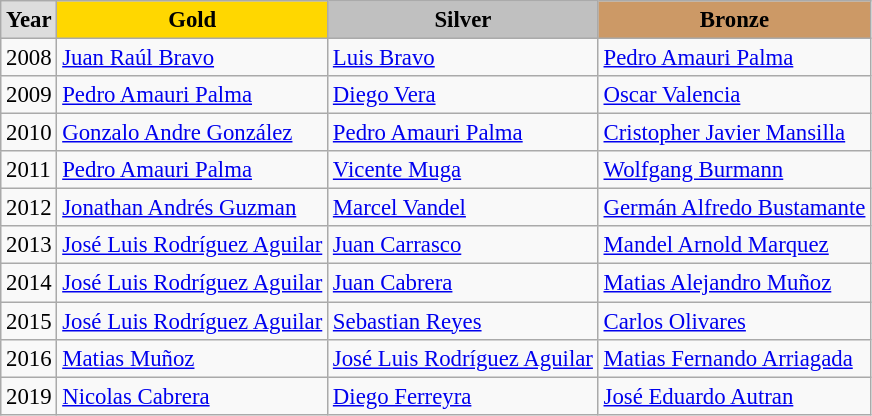<table class="wikitable sortable" style="font-size:95%">
<tr style="text-align:center; background:#e4e4e4; font-weight:bold;">
<td style="background:#ddd; ">Year</td>
<td style="background:gold; ">Gold</td>
<td style="background:silver; ">Silver</td>
<td style="background:#c96; ">Bronze</td>
</tr>
<tr>
<td>2008</td>
<td><a href='#'>Juan Raúl Bravo</a></td>
<td><a href='#'>Luis Bravo</a></td>
<td><a href='#'>Pedro Amauri Palma</a></td>
</tr>
<tr>
<td>2009</td>
<td><a href='#'>Pedro Amauri Palma</a></td>
<td><a href='#'>Diego Vera</a></td>
<td><a href='#'>Oscar Valencia</a></td>
</tr>
<tr>
<td>2010</td>
<td><a href='#'>Gonzalo Andre González</a></td>
<td><a href='#'>Pedro Amauri Palma</a></td>
<td><a href='#'>Cristopher Javier Mansilla</a></td>
</tr>
<tr>
<td>2011</td>
<td><a href='#'>Pedro Amauri Palma</a></td>
<td><a href='#'>Vicente Muga</a></td>
<td><a href='#'>Wolfgang Burmann</a></td>
</tr>
<tr>
<td>2012</td>
<td><a href='#'>Jonathan Andrés Guzman</a></td>
<td><a href='#'>Marcel Vandel</a></td>
<td><a href='#'>Germán Alfredo Bustamante</a></td>
</tr>
<tr>
<td>2013</td>
<td><a href='#'>José Luis Rodríguez Aguilar</a></td>
<td><a href='#'>Juan Carrasco</a></td>
<td><a href='#'>Mandel Arnold Marquez</a></td>
</tr>
<tr>
<td>2014</td>
<td><a href='#'>José Luis Rodríguez Aguilar</a></td>
<td><a href='#'>Juan Cabrera</a></td>
<td><a href='#'>Matias Alejandro Muñoz</a></td>
</tr>
<tr>
<td>2015</td>
<td><a href='#'>José Luis Rodríguez Aguilar</a></td>
<td><a href='#'>Sebastian Reyes</a></td>
<td><a href='#'>Carlos Olivares</a></td>
</tr>
<tr>
<td>2016</td>
<td><a href='#'>Matias Muñoz</a></td>
<td><a href='#'>José Luis Rodríguez Aguilar</a></td>
<td><a href='#'>Matias Fernando Arriagada</a></td>
</tr>
<tr>
<td>2019</td>
<td><a href='#'>Nicolas Cabrera</a></td>
<td><a href='#'>Diego Ferreyra</a></td>
<td><a href='#'>José Eduardo Autran</a></td>
</tr>
</table>
